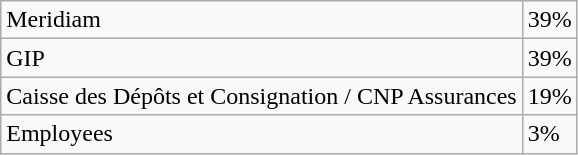<table class="wikitable">
<tr>
<td>Meridiam</td>
<td>39%</td>
</tr>
<tr>
<td>GIP</td>
<td>39%</td>
</tr>
<tr>
<td>Caisse des Dépôts et Consignation / CNP Assurances</td>
<td>19%</td>
</tr>
<tr>
<td>Employees</td>
<td>3%</td>
</tr>
</table>
